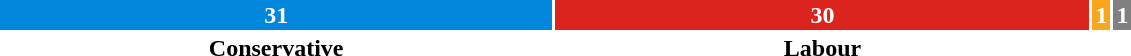<table style="width:60%; text-align:center;">
<tr style="color:white;">
<td style="background:#0087DC; width:49.2%;"><strong>31</strong></td>
<td style="background:#dc241f; width:47.6%;"><strong>30</strong></td>
<td style="background:#faa61a; width:1.6%;"><strong>1</strong></td>
<td style="background:grey; width:1.6%;"><strong>1</strong></td>
</tr>
<tr>
<td><span><strong>Conservative</strong></span></td>
<td><span><strong>Labour</strong></span></td>
<td><span></span></td>
<td><span></span></td>
</tr>
</table>
